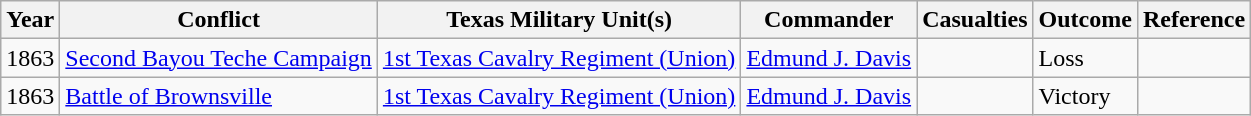<table class="wikitable">
<tr>
<th>Year</th>
<th>Conflict</th>
<th>Texas Military Unit(s)</th>
<th>Commander</th>
<th>Casualties</th>
<th>Outcome</th>
<th>Reference</th>
</tr>
<tr>
<td>1863</td>
<td><a href='#'>Second Bayou Teche Campaign</a></td>
<td><a href='#'>1st Texas Cavalry Regiment (Union)</a></td>
<td><a href='#'>Edmund J. Davis</a></td>
<td></td>
<td>Loss</td>
<td></td>
</tr>
<tr>
<td>1863</td>
<td><a href='#'>Battle of Brownsville</a></td>
<td><a href='#'>1st Texas Cavalry Regiment (Union)</a></td>
<td><a href='#'>Edmund J. Davis</a></td>
<td></td>
<td>Victory</td>
<td></td>
</tr>
</table>
